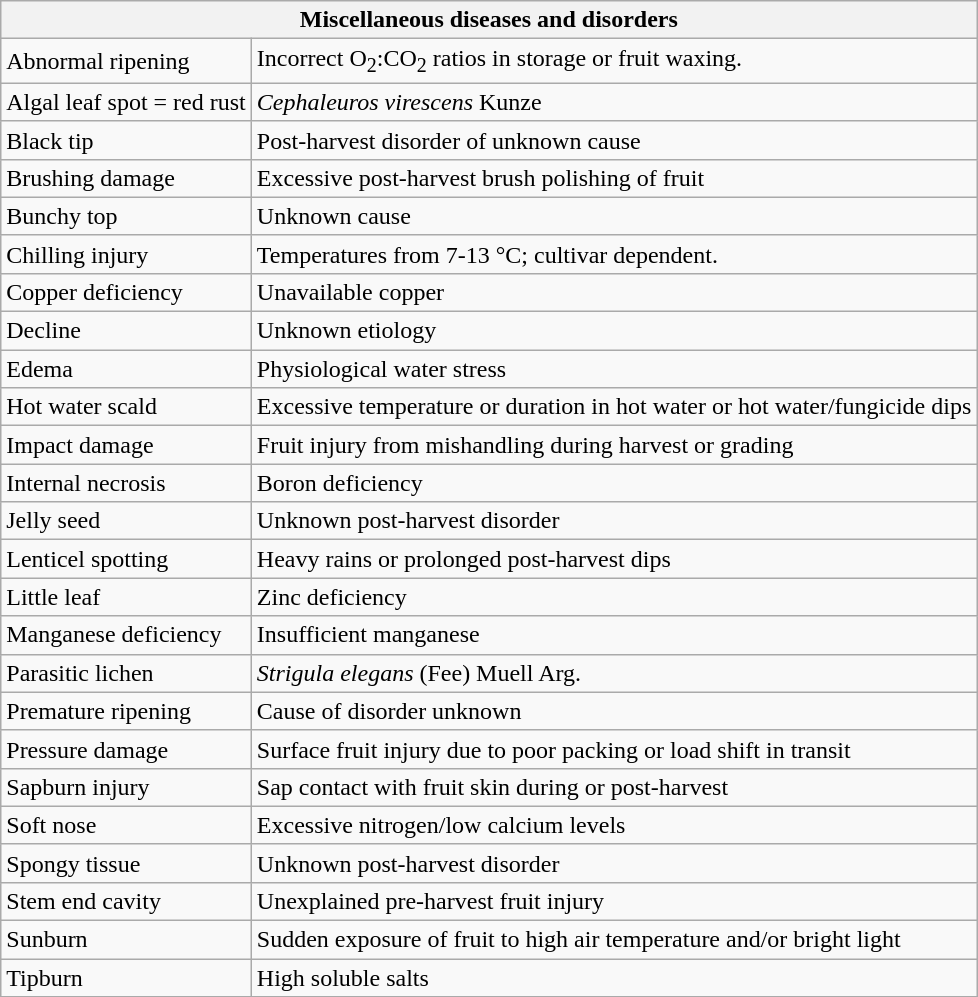<table class="wikitable">
<tr>
<th colspan=2><strong>Miscellaneous diseases and disorders</strong><br></th>
</tr>
<tr>
<td>Abnormal ripening</td>
<td>Incorrect O<sub>2</sub>:CO<sub>2</sub> ratios in storage or fruit waxing.</td>
</tr>
<tr>
<td>Algal leaf spot = red rust</td>
<td><em>Cephaleuros virescens</em> Kunze</td>
</tr>
<tr>
<td>Black tip</td>
<td>Post-harvest disorder of unknown cause</td>
</tr>
<tr>
<td>Brushing damage</td>
<td>Excessive post-harvest brush polishing of fruit</td>
</tr>
<tr>
<td>Bunchy top</td>
<td>Unknown cause</td>
</tr>
<tr>
<td>Chilling injury</td>
<td>Temperatures from 7-13 °C; cultivar dependent.</td>
</tr>
<tr>
<td>Copper deficiency</td>
<td>Unavailable copper</td>
</tr>
<tr>
<td>Decline</td>
<td>Unknown etiology</td>
</tr>
<tr>
<td>Edema</td>
<td>Physiological water stress</td>
</tr>
<tr>
<td>Hot water scald</td>
<td>Excessive temperature or duration in hot water or hot water/fungicide dips</td>
</tr>
<tr>
<td>Impact damage</td>
<td>Fruit injury from mishandling during harvest or grading</td>
</tr>
<tr>
<td>Internal necrosis</td>
<td>Boron deficiency</td>
</tr>
<tr>
<td>Jelly seed</td>
<td>Unknown post-harvest disorder</td>
</tr>
<tr>
<td>Lenticel spotting</td>
<td>Heavy rains or prolonged post-harvest dips</td>
</tr>
<tr>
<td>Little leaf</td>
<td>Zinc deficiency</td>
</tr>
<tr>
<td>Manganese deficiency</td>
<td>Insufficient manganese</td>
</tr>
<tr>
<td>Parasitic lichen</td>
<td><em>Strigula elegans</em> (Fee) Muell Arg.</td>
</tr>
<tr>
<td>Premature ripening</td>
<td>Cause of disorder unknown</td>
</tr>
<tr>
<td>Pressure damage</td>
<td>Surface fruit injury due to poor packing or load shift in transit</td>
</tr>
<tr>
<td>Sapburn injury</td>
<td>Sap contact with fruit skin during or post-harvest</td>
</tr>
<tr>
<td>Soft nose</td>
<td>Excessive nitrogen/low calcium levels</td>
</tr>
<tr>
<td>Spongy tissue</td>
<td>Unknown post-harvest disorder</td>
</tr>
<tr>
<td>Stem end cavity</td>
<td>Unexplained pre-harvest fruit injury</td>
</tr>
<tr>
<td>Sunburn</td>
<td>Sudden exposure of fruit to high air temperature and/or bright light</td>
</tr>
<tr>
<td>Tipburn</td>
<td>High soluble salts</td>
</tr>
</table>
